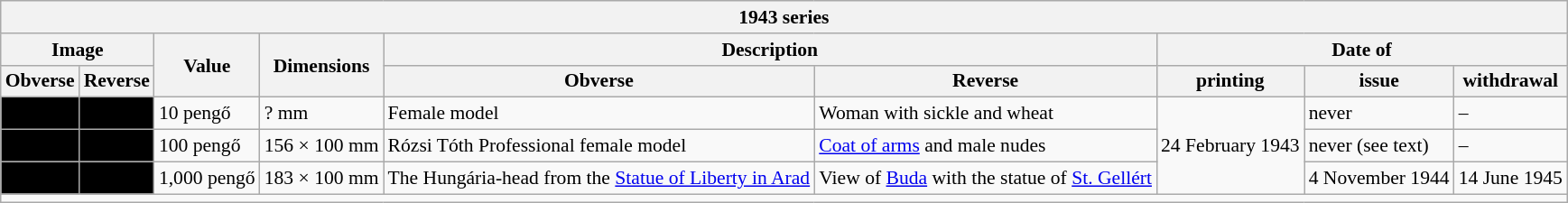<table class="wikitable" style="font-size: 90%">
<tr>
<th colspan="9">1943 series</th>
</tr>
<tr>
<th colspan="2">Image</th>
<th rowspan="2">Value</th>
<th rowspan="2">Dimensions</th>
<th colspan="2">Description</th>
<th colspan="3">Date of</th>
</tr>
<tr>
<th>Obverse</th>
<th>Reverse</th>
<th>Obverse</th>
<th>Reverse</th>
<th>printing</th>
<th>issue</th>
<th>withdrawal</th>
</tr>
<tr>
<td align="center" bgcolor="#000000"></td>
<td align="center" bgcolor="#000000"></td>
<td>10 pengő</td>
<td>? mm</td>
<td>Female model</td>
<td>Woman with sickle and wheat</td>
<td rowspan="3">24 February 1943</td>
<td>never</td>
<td>–</td>
</tr>
<tr>
<td align="center" bgcolor="#000000"></td>
<td align="center" bgcolor="#000000"></td>
<td>100 pengő</td>
<td>156 × 100 mm</td>
<td>Rózsi Tóth Professional female model</td>
<td><a href='#'>Coat of arms</a> and male nudes</td>
<td>never (see text)</td>
<td>–</td>
</tr>
<tr>
<td align="center" bgcolor="#000000"></td>
<td align="center" bgcolor="#000000"></td>
<td>1,000 pengő</td>
<td>183 × 100 mm</td>
<td>The Hungária-head from the <a href='#'>Statue of Liberty in Arad</a></td>
<td>View of <a href='#'>Buda</a> with the statue of <a href='#'>St. Gellért</a></td>
<td>4 November 1944</td>
<td>14 June 1945</td>
</tr>
<tr>
<td colspan="9"></td>
</tr>
</table>
